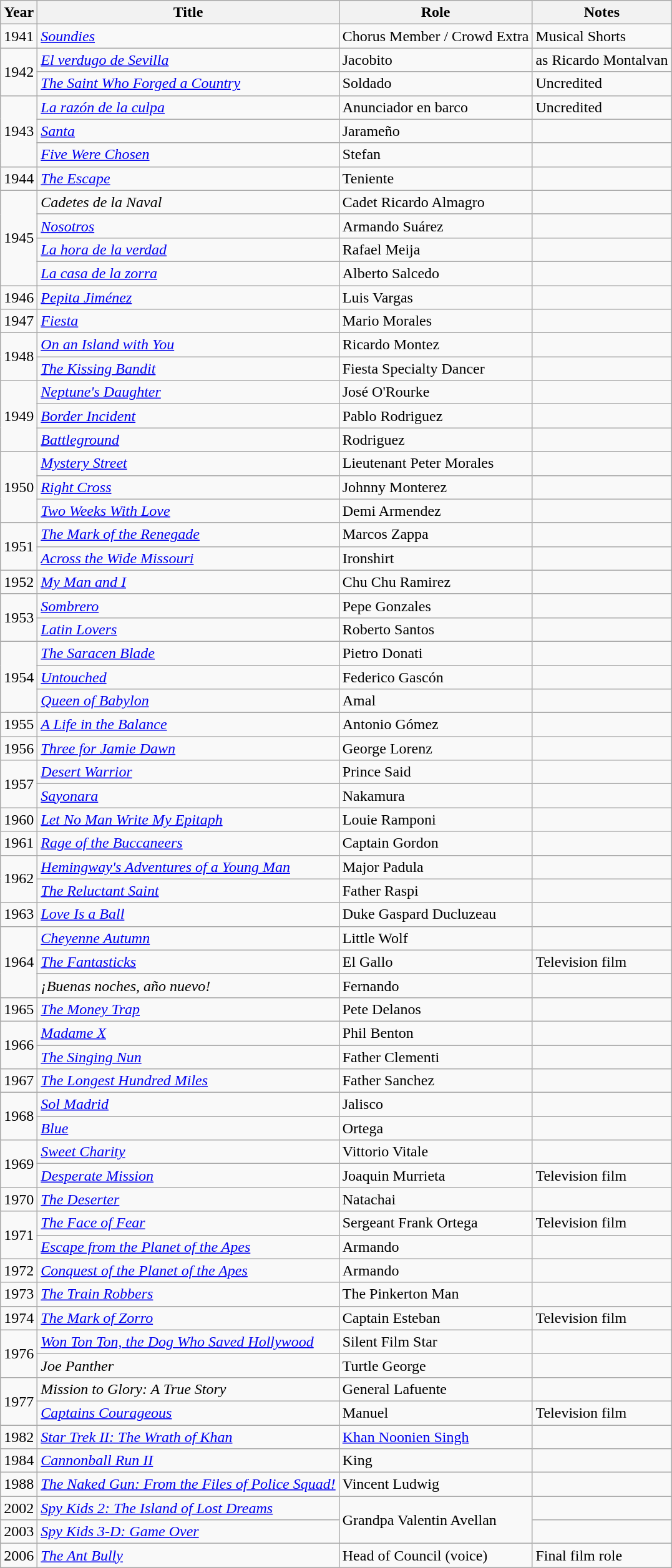<table class="wikitable sortable">
<tr>
<th>Year</th>
<th>Title</th>
<th>Role</th>
<th>Notes</th>
</tr>
<tr>
<td>1941</td>
<td><em><a href='#'>Soundies</a></em></td>
<td>Chorus Member / Crowd Extra</td>
<td>Musical Shorts</td>
</tr>
<tr>
<td rowspan="2">1942</td>
<td><em><a href='#'>El verdugo de Sevilla</a></em></td>
<td>Jacobito</td>
<td>as Ricardo Montalvan</td>
</tr>
<tr>
<td><em><a href='#'>The Saint Who Forged a Country</a></em></td>
<td>Soldado</td>
<td>Uncredited</td>
</tr>
<tr>
<td rowspan="3">1943</td>
<td><em><a href='#'>La razón de la culpa</a></em></td>
<td>Anunciador en barco</td>
<td>Uncredited</td>
</tr>
<tr>
<td><em><a href='#'>Santa</a></em></td>
<td>Jarameño</td>
<td></td>
</tr>
<tr>
<td><em><a href='#'>Five Were Chosen</a></em></td>
<td>Stefan</td>
<td></td>
</tr>
<tr>
<td>1944</td>
<td><em><a href='#'>The Escape</a></em></td>
<td>Teniente</td>
<td></td>
</tr>
<tr>
<td rowspan="4">1945</td>
<td><em>Cadetes de la Naval</em></td>
<td>Cadet Ricardo Almagro</td>
<td></td>
</tr>
<tr>
<td><em><a href='#'>Nosotros</a></em></td>
<td>Armando Suárez</td>
<td></td>
</tr>
<tr>
<td><em><a href='#'>La hora de la verdad</a></em></td>
<td>Rafael Meija</td>
<td></td>
</tr>
<tr>
<td><em><a href='#'>La casa de la zorra</a></em></td>
<td>Alberto Salcedo</td>
<td></td>
</tr>
<tr>
<td>1946</td>
<td><em><a href='#'>Pepita Jiménez</a></em></td>
<td>Luis Vargas</td>
<td></td>
</tr>
<tr>
<td>1947</td>
<td><em><a href='#'>Fiesta</a></em></td>
<td>Mario Morales</td>
<td></td>
</tr>
<tr>
<td rowspan="2">1948</td>
<td><em><a href='#'>On an Island with You</a></em></td>
<td>Ricardo Montez</td>
<td></td>
</tr>
<tr>
<td><em><a href='#'>The Kissing Bandit</a></em></td>
<td>Fiesta Specialty Dancer</td>
<td></td>
</tr>
<tr>
<td rowspan="3">1949</td>
<td><em><a href='#'>Neptune's Daughter</a></em></td>
<td>José O'Rourke</td>
<td></td>
</tr>
<tr>
<td><em><a href='#'>Border Incident</a></em></td>
<td>Pablo Rodriguez</td>
<td></td>
</tr>
<tr>
<td><em><a href='#'>Battleground</a></em></td>
<td>Rodriguez</td>
<td></td>
</tr>
<tr>
<td rowspan="3">1950</td>
<td><em><a href='#'>Mystery Street</a></em></td>
<td>Lieutenant Peter Morales</td>
<td></td>
</tr>
<tr>
<td><em><a href='#'>Right Cross</a></em></td>
<td>Johnny Monterez</td>
<td></td>
</tr>
<tr>
<td><em><a href='#'>Two Weeks With Love</a></em></td>
<td>Demi Armendez</td>
<td></td>
</tr>
<tr>
<td rowspan="2">1951</td>
<td><em><a href='#'>The Mark of the Renegade</a></em></td>
<td>Marcos Zappa</td>
<td></td>
</tr>
<tr>
<td><em><a href='#'>Across the Wide Missouri</a></em></td>
<td>Ironshirt</td>
<td></td>
</tr>
<tr>
<td>1952</td>
<td><em><a href='#'>My Man and I</a></em></td>
<td>Chu Chu Ramirez</td>
<td></td>
</tr>
<tr>
<td rowspan="2">1953</td>
<td><em><a href='#'>Sombrero</a></em></td>
<td>Pepe Gonzales</td>
<td></td>
</tr>
<tr>
<td><em><a href='#'>Latin Lovers</a></em></td>
<td>Roberto Santos</td>
<td></td>
</tr>
<tr>
<td rowspan="3">1954</td>
<td><em><a href='#'>The Saracen Blade</a></em></td>
<td>Pietro Donati</td>
<td></td>
</tr>
<tr>
<td><em><a href='#'>Untouched</a></em></td>
<td>Federico Gascón</td>
<td></td>
</tr>
<tr>
<td><em><a href='#'>Queen of Babylon</a></em></td>
<td>Amal</td>
<td></td>
</tr>
<tr>
<td>1955</td>
<td><em><a href='#'>A Life in the Balance</a></em></td>
<td>Antonio Gómez</td>
<td></td>
</tr>
<tr>
<td>1956</td>
<td><em><a href='#'>Three for Jamie Dawn</a></em></td>
<td>George Lorenz</td>
<td></td>
</tr>
<tr>
<td rowspan="2">1957</td>
<td><em><a href='#'>Desert Warrior</a></em></td>
<td>Prince Said</td>
<td></td>
</tr>
<tr>
<td><em><a href='#'>Sayonara</a></em></td>
<td>Nakamura</td>
<td></td>
</tr>
<tr>
<td>1960</td>
<td><em><a href='#'>Let No Man Write My Epitaph</a></em></td>
<td>Louie Ramponi</td>
<td></td>
</tr>
<tr>
<td>1961</td>
<td><em><a href='#'>Rage of the Buccaneers</a></em></td>
<td>Captain Gordon</td>
<td></td>
</tr>
<tr>
<td rowspan="2">1962</td>
<td><em><a href='#'>Hemingway's Adventures of a Young Man</a></em></td>
<td>Major Padula</td>
<td></td>
</tr>
<tr>
<td><em><a href='#'>The Reluctant Saint</a></em></td>
<td>Father Raspi</td>
<td></td>
</tr>
<tr>
<td>1963</td>
<td><em><a href='#'>Love Is a Ball</a></em></td>
<td>Duke Gaspard Ducluzeau</td>
<td></td>
</tr>
<tr>
<td rowspan="3">1964</td>
<td><em><a href='#'>Cheyenne Autumn</a></em></td>
<td>Little Wolf</td>
<td></td>
</tr>
<tr>
<td><em><a href='#'>The Fantasticks</a></em></td>
<td>El Gallo</td>
<td>Television film</td>
</tr>
<tr>
<td><em>¡Buenas noches, año nuevo!</em></td>
<td>Fernando</td>
<td></td>
</tr>
<tr>
<td>1965</td>
<td><em><a href='#'>The Money Trap</a></em></td>
<td>Pete Delanos</td>
<td></td>
</tr>
<tr>
<td rowspan="2">1966</td>
<td><em><a href='#'>Madame X</a></em></td>
<td>Phil Benton</td>
<td></td>
</tr>
<tr>
<td><em><a href='#'>The Singing Nun</a></em></td>
<td>Father Clementi</td>
<td></td>
</tr>
<tr>
<td>1967</td>
<td><em><a href='#'>The Longest Hundred Miles</a></em></td>
<td>Father Sanchez</td>
<td></td>
</tr>
<tr>
<td rowspan="2">1968</td>
<td><em><a href='#'>Sol Madrid</a></em></td>
<td>Jalisco</td>
<td></td>
</tr>
<tr>
<td><em><a href='#'>Blue</a></em></td>
<td>Ortega</td>
<td></td>
</tr>
<tr>
<td rowspan="2">1969</td>
<td><em><a href='#'>Sweet Charity</a></em></td>
<td>Vittorio Vitale</td>
<td></td>
</tr>
<tr>
<td><em><a href='#'>Desperate Mission</a></em></td>
<td>Joaquin Murrieta</td>
<td>Television film</td>
</tr>
<tr>
<td>1970</td>
<td><em><a href='#'>The Deserter</a></em></td>
<td>Natachai</td>
<td></td>
</tr>
<tr>
<td rowspan="2">1971</td>
<td><em><a href='#'>The Face of Fear</a></em></td>
<td>Sergeant Frank Ortega</td>
<td>Television film</td>
</tr>
<tr>
<td><em><a href='#'>Escape from the Planet of the Apes</a></em></td>
<td>Armando</td>
<td></td>
</tr>
<tr>
<td>1972</td>
<td><em><a href='#'>Conquest of the Planet of the Apes</a></em></td>
<td>Armando</td>
<td></td>
</tr>
<tr>
<td>1973</td>
<td><em><a href='#'>The Train Robbers</a></em></td>
<td>The Pinkerton Man</td>
<td></td>
</tr>
<tr>
<td>1974</td>
<td><em><a href='#'>The Mark of Zorro</a></em></td>
<td>Captain Esteban</td>
<td>Television film</td>
</tr>
<tr>
<td rowspan="2">1976</td>
<td><em><a href='#'>Won Ton Ton, the Dog Who Saved Hollywood</a></em></td>
<td>Silent Film Star</td>
<td></td>
</tr>
<tr>
<td><em>Joe Panther</em></td>
<td>Turtle George</td>
<td></td>
</tr>
<tr>
<td rowspan="2">1977</td>
<td><em>Mission to Glory: A True Story</em></td>
<td>General Lafuente</td>
<td></td>
</tr>
<tr>
<td><em><a href='#'>Captains Courageous</a></em></td>
<td>Manuel</td>
<td>Television film</td>
</tr>
<tr>
<td>1982</td>
<td><em><a href='#'>Star Trek II: The Wrath of Khan</a></em></td>
<td><a href='#'>Khan Noonien Singh</a></td>
<td></td>
</tr>
<tr>
<td>1984</td>
<td><em><a href='#'>Cannonball Run II</a></em></td>
<td>King</td>
<td></td>
</tr>
<tr>
<td>1988</td>
<td><em><a href='#'>The Naked Gun: From the Files of Police Squad!</a></em></td>
<td>Vincent Ludwig</td>
<td></td>
</tr>
<tr>
<td>2002</td>
<td><em><a href='#'>Spy Kids 2: The Island of Lost Dreams</a></em></td>
<td rowspan="2">Grandpa Valentin Avellan</td>
<td></td>
</tr>
<tr>
<td>2003</td>
<td><em><a href='#'>Spy Kids 3-D: Game Over</a></em></td>
<td></td>
</tr>
<tr>
<td>2006</td>
<td><em><a href='#'>The Ant Bully</a></em></td>
<td>Head of Council (voice)</td>
<td>Final film role</td>
</tr>
</table>
